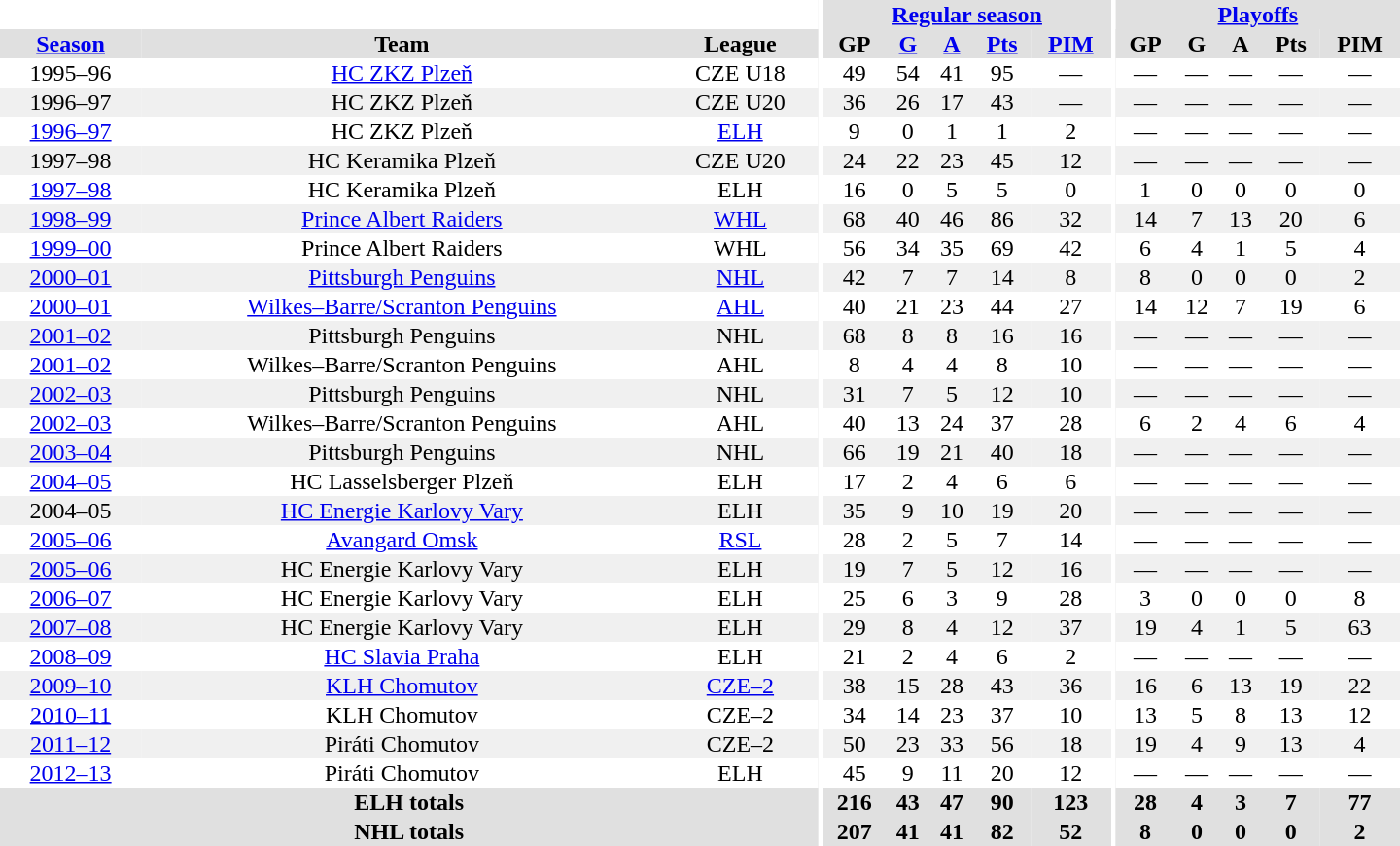<table border="0" cellpadding="1" cellspacing="0" style="text-align:center; width:60em">
<tr bgcolor="#e0e0e0">
<th colspan="3" bgcolor="#ffffff"></th>
<th rowspan="100" bgcolor="#ffffff"></th>
<th colspan="5"><a href='#'>Regular season</a></th>
<th rowspan="100" bgcolor="#ffffff"></th>
<th colspan="5"><a href='#'>Playoffs</a></th>
</tr>
<tr bgcolor="#e0e0e0">
<th><a href='#'>Season</a></th>
<th>Team</th>
<th>League</th>
<th>GP</th>
<th><a href='#'>G</a></th>
<th><a href='#'>A</a></th>
<th><a href='#'>Pts</a></th>
<th><a href='#'>PIM</a></th>
<th>GP</th>
<th>G</th>
<th>A</th>
<th>Pts</th>
<th>PIM</th>
</tr>
<tr>
<td>1995–96</td>
<td><a href='#'>HC ZKZ Plzeň</a></td>
<td>CZE U18</td>
<td>49</td>
<td>54</td>
<td>41</td>
<td>95</td>
<td>—</td>
<td>—</td>
<td>—</td>
<td>—</td>
<td>—</td>
<td>—</td>
</tr>
<tr bgcolor="#f0f0f0">
<td>1996–97</td>
<td>HC ZKZ Plzeň</td>
<td>CZE U20</td>
<td>36</td>
<td>26</td>
<td>17</td>
<td>43</td>
<td>—</td>
<td>—</td>
<td>—</td>
<td>—</td>
<td>—</td>
<td>—</td>
</tr>
<tr>
<td><a href='#'>1996–97</a></td>
<td>HC ZKZ Plzeň</td>
<td><a href='#'>ELH</a></td>
<td>9</td>
<td>0</td>
<td>1</td>
<td>1</td>
<td>2</td>
<td>—</td>
<td>—</td>
<td>—</td>
<td>—</td>
<td>—</td>
</tr>
<tr bgcolor="#f0f0f0">
<td>1997–98</td>
<td>HC Keramika Plzeň</td>
<td>CZE U20</td>
<td>24</td>
<td>22</td>
<td>23</td>
<td>45</td>
<td>12</td>
<td>—</td>
<td>—</td>
<td>—</td>
<td>—</td>
<td>—</td>
</tr>
<tr>
<td><a href='#'>1997–98</a></td>
<td>HC Keramika Plzeň</td>
<td>ELH</td>
<td>16</td>
<td>0</td>
<td>5</td>
<td>5</td>
<td>0</td>
<td>1</td>
<td>0</td>
<td>0</td>
<td>0</td>
<td>0</td>
</tr>
<tr bgcolor="#f0f0f0">
<td><a href='#'>1998–99</a></td>
<td><a href='#'>Prince Albert Raiders</a></td>
<td><a href='#'>WHL</a></td>
<td>68</td>
<td>40</td>
<td>46</td>
<td>86</td>
<td>32</td>
<td>14</td>
<td>7</td>
<td>13</td>
<td>20</td>
<td>6</td>
</tr>
<tr>
<td><a href='#'>1999–00</a></td>
<td>Prince Albert Raiders</td>
<td>WHL</td>
<td>56</td>
<td>34</td>
<td>35</td>
<td>69</td>
<td>42</td>
<td>6</td>
<td>4</td>
<td>1</td>
<td>5</td>
<td>4</td>
</tr>
<tr bgcolor="#f0f0f0">
<td><a href='#'>2000–01</a></td>
<td><a href='#'>Pittsburgh Penguins</a></td>
<td><a href='#'>NHL</a></td>
<td>42</td>
<td>7</td>
<td>7</td>
<td>14</td>
<td>8</td>
<td>8</td>
<td>0</td>
<td>0</td>
<td>0</td>
<td>2</td>
</tr>
<tr>
<td><a href='#'>2000–01</a></td>
<td><a href='#'>Wilkes–Barre/Scranton Penguins</a></td>
<td><a href='#'>AHL</a></td>
<td>40</td>
<td>21</td>
<td>23</td>
<td>44</td>
<td>27</td>
<td>14</td>
<td>12</td>
<td>7</td>
<td>19</td>
<td>6</td>
</tr>
<tr bgcolor="#f0f0f0">
<td><a href='#'>2001–02</a></td>
<td>Pittsburgh Penguins</td>
<td>NHL</td>
<td>68</td>
<td>8</td>
<td>8</td>
<td>16</td>
<td>16</td>
<td>—</td>
<td>—</td>
<td>—</td>
<td>—</td>
<td>—</td>
</tr>
<tr>
<td><a href='#'>2001–02</a></td>
<td>Wilkes–Barre/Scranton Penguins</td>
<td>AHL</td>
<td>8</td>
<td>4</td>
<td>4</td>
<td>8</td>
<td>10</td>
<td>—</td>
<td>—</td>
<td>—</td>
<td>—</td>
<td>—</td>
</tr>
<tr bgcolor="#f0f0f0">
<td><a href='#'>2002–03</a></td>
<td>Pittsburgh Penguins</td>
<td>NHL</td>
<td>31</td>
<td>7</td>
<td>5</td>
<td>12</td>
<td>10</td>
<td>—</td>
<td>—</td>
<td>—</td>
<td>—</td>
<td>—</td>
</tr>
<tr>
<td><a href='#'>2002–03</a></td>
<td>Wilkes–Barre/Scranton Penguins</td>
<td>AHL</td>
<td>40</td>
<td>13</td>
<td>24</td>
<td>37</td>
<td>28</td>
<td>6</td>
<td>2</td>
<td>4</td>
<td>6</td>
<td>4</td>
</tr>
<tr bgcolor="#f0f0f0">
<td><a href='#'>2003–04</a></td>
<td>Pittsburgh Penguins</td>
<td>NHL</td>
<td>66</td>
<td>19</td>
<td>21</td>
<td>40</td>
<td>18</td>
<td>—</td>
<td>—</td>
<td>—</td>
<td>—</td>
<td>—</td>
</tr>
<tr>
<td><a href='#'>2004–05</a></td>
<td>HC Lasselsberger Plzeň</td>
<td>ELH</td>
<td>17</td>
<td>2</td>
<td>4</td>
<td>6</td>
<td>6</td>
<td>—</td>
<td>—</td>
<td>—</td>
<td>—</td>
<td>—</td>
</tr>
<tr bgcolor="#f0f0f0">
<td>2004–05</td>
<td><a href='#'>HC Energie Karlovy Vary</a></td>
<td>ELH</td>
<td>35</td>
<td>9</td>
<td>10</td>
<td>19</td>
<td>20</td>
<td>—</td>
<td>—</td>
<td>—</td>
<td>—</td>
<td>—</td>
</tr>
<tr>
<td><a href='#'>2005–06</a></td>
<td><a href='#'>Avangard Omsk</a></td>
<td><a href='#'>RSL</a></td>
<td>28</td>
<td>2</td>
<td>5</td>
<td>7</td>
<td>14</td>
<td>—</td>
<td>—</td>
<td>—</td>
<td>—</td>
<td>—</td>
</tr>
<tr bgcolor="#f0f0f0">
<td><a href='#'>2005–06</a></td>
<td>HC Energie Karlovy Vary</td>
<td>ELH</td>
<td>19</td>
<td>7</td>
<td>5</td>
<td>12</td>
<td>16</td>
<td>—</td>
<td>—</td>
<td>—</td>
<td>—</td>
<td>—</td>
</tr>
<tr>
<td><a href='#'>2006–07</a></td>
<td>HC Energie Karlovy Vary</td>
<td>ELH</td>
<td>25</td>
<td>6</td>
<td>3</td>
<td>9</td>
<td>28</td>
<td>3</td>
<td>0</td>
<td>0</td>
<td>0</td>
<td>8</td>
</tr>
<tr bgcolor="#f0f0f0">
<td><a href='#'>2007–08</a></td>
<td>HC Energie Karlovy Vary</td>
<td>ELH</td>
<td>29</td>
<td>8</td>
<td>4</td>
<td>12</td>
<td>37</td>
<td>19</td>
<td>4</td>
<td>1</td>
<td>5</td>
<td>63</td>
</tr>
<tr>
<td><a href='#'>2008–09</a></td>
<td><a href='#'>HC Slavia Praha</a></td>
<td>ELH</td>
<td>21</td>
<td>2</td>
<td>4</td>
<td>6</td>
<td>2</td>
<td>—</td>
<td>—</td>
<td>—</td>
<td>—</td>
<td>—</td>
</tr>
<tr bgcolor="#f0f0f0">
<td><a href='#'>2009–10</a></td>
<td><a href='#'>KLH Chomutov</a></td>
<td><a href='#'>CZE–2</a></td>
<td>38</td>
<td>15</td>
<td>28</td>
<td>43</td>
<td>36</td>
<td>16</td>
<td>6</td>
<td>13</td>
<td>19</td>
<td>22</td>
</tr>
<tr>
<td><a href='#'>2010–11</a></td>
<td>KLH Chomutov</td>
<td>CZE–2</td>
<td>34</td>
<td>14</td>
<td>23</td>
<td>37</td>
<td>10</td>
<td>13</td>
<td>5</td>
<td>8</td>
<td>13</td>
<td>12</td>
</tr>
<tr bgcolor="#f0f0f0">
<td><a href='#'>2011–12</a></td>
<td>Piráti Chomutov</td>
<td>CZE–2</td>
<td>50</td>
<td>23</td>
<td>33</td>
<td>56</td>
<td>18</td>
<td>19</td>
<td>4</td>
<td>9</td>
<td>13</td>
<td>4</td>
</tr>
<tr>
<td><a href='#'>2012–13</a></td>
<td>Piráti Chomutov</td>
<td>ELH</td>
<td>45</td>
<td>9</td>
<td>11</td>
<td>20</td>
<td>12</td>
<td>—</td>
<td>—</td>
<td>—</td>
<td>—</td>
<td>—</td>
</tr>
<tr bgcolor="#e0e0e0">
<th colspan="3">ELH totals</th>
<th>216</th>
<th>43</th>
<th>47</th>
<th>90</th>
<th>123</th>
<th>28</th>
<th>4</th>
<th>3</th>
<th>7</th>
<th>77</th>
</tr>
<tr bgcolor="#e0e0e0">
<th colspan="3">NHL totals</th>
<th>207</th>
<th>41</th>
<th>41</th>
<th>82</th>
<th>52</th>
<th>8</th>
<th>0</th>
<th>0</th>
<th>0</th>
<th>2</th>
</tr>
</table>
